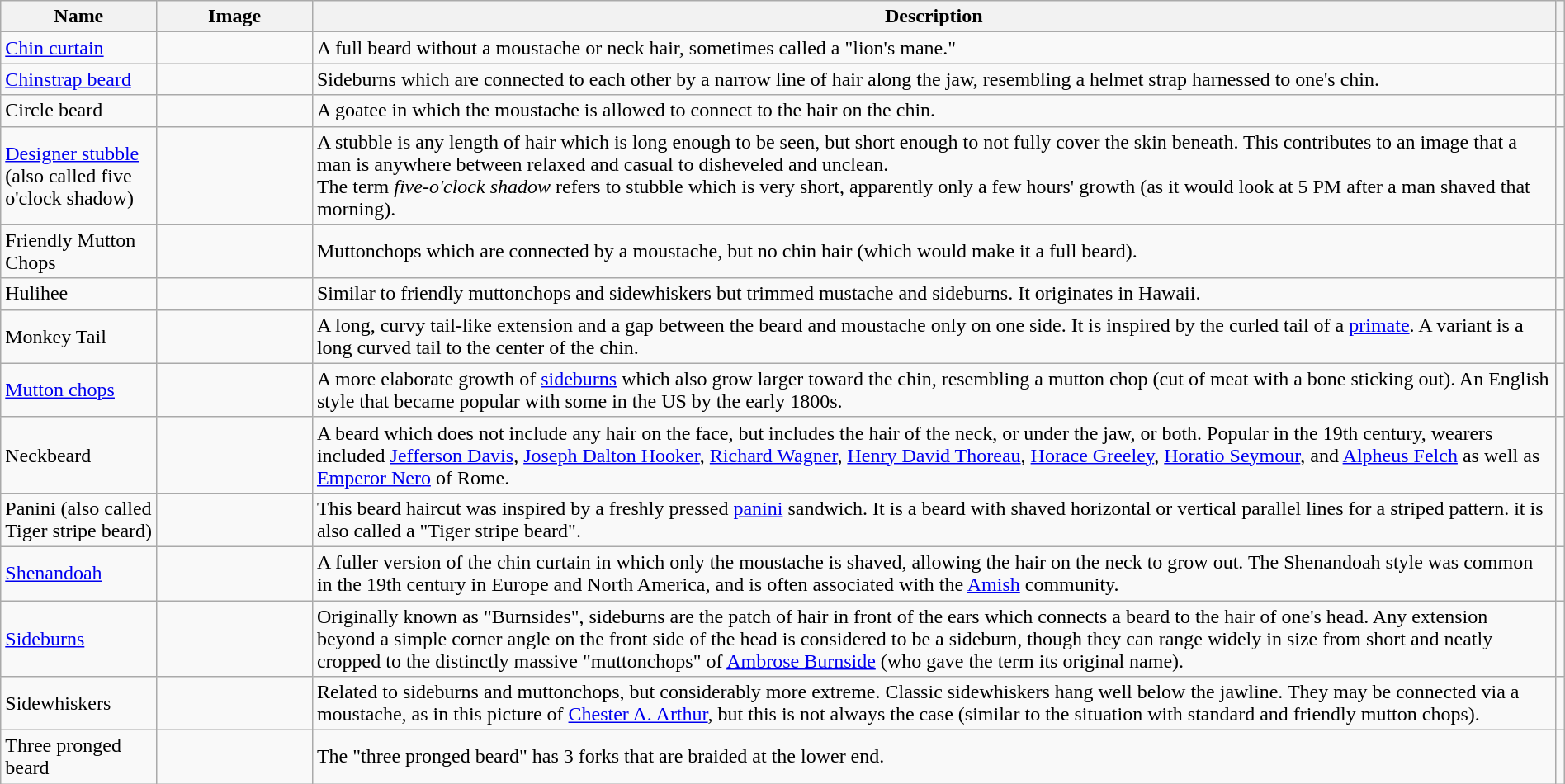<table class="wikitable sortable" style="width:100%;">
<tr>
<th style="width:10%;">Name</th>
<th style="width:10%;">Image</th>
<th style="width:80%;">Description</th>
<th style="width:80%;"></th>
</tr>
<tr>
<td> <a href='#'>Chin curtain</a></td>
<td align=center></td>
<td align=left>A full beard without a moustache or neck hair, sometimes called a "lion's mane."</td>
<td></td>
</tr>
<tr>
<td> <a href='#'>Chinstrap beard</a></td>
<td align=center></td>
<td align=left>Sideburns which are connected to each other by a narrow line of hair along the jaw, resembling a helmet strap harnessed to one's chin.</td>
<td></td>
</tr>
<tr>
<td>Circle beard</td>
<td align="center"></td>
<td align="left">A goatee in which the moustache is allowed to connect to the hair on the chin.</td>
<td></td>
</tr>
<tr>
<td><a href='#'>Designer stubble</a> (also called five o'clock shadow)</td>
<td align=center></td>
<td align=left>A stubble is any length of hair which is long enough to be seen, but short enough to not fully cover the skin beneath. This contributes to an image that a man is anywhere between relaxed and casual to disheveled and unclean.<br>The term <em>five-o'clock shadow</em> refers to stubble which is very short, apparently only a few hours' growth (as it would look at 5 PM after a man shaved that morning).</td>
<td></td>
</tr>
<tr>
<td>Friendly Mutton Chops</td>
<td align=center></td>
<td align=left>Muttonchops which are connected by a moustache, but no chin hair (which would make it a full beard).</td>
<td></td>
</tr>
<tr>
<td>Hulihee</td>
<td align=center></td>
<td align=left>Similar to friendly muttonchops and sidewhiskers but trimmed mustache and sideburns. It originates in Hawaii.</td>
<td></td>
</tr>
<tr>
<td>Monkey Tail</td>
<td align=center></td>
<td align=left>A long, curvy tail-like extension and a gap between the beard and moustache only on one side. It is inspired by the curled tail of a <a href='#'>primate</a>. A variant is a long curved tail to the center of the chin.</td>
<td></td>
</tr>
<tr>
<td><a href='#'>Mutton chops</a></td>
<td align=center></td>
<td align=left>A more elaborate growth of <a href='#'>sideburns</a> which also grow larger toward the chin, resembling a mutton chop (cut of meat with a bone sticking out). An English style that became popular with some in the US by the early 1800s.</td>
<td></td>
</tr>
<tr>
<td>Neckbeard</td>
<td align=center></td>
<td align=left>A beard which does not include any hair on the face, but includes the hair of the neck, or under the jaw, or both. Popular in the 19th century, wearers included <a href='#'>Jefferson Davis</a>, <a href='#'>Joseph Dalton Hooker</a>, <a href='#'>Richard Wagner</a>, <a href='#'>Henry David Thoreau</a>, <a href='#'>Horace Greeley</a>, <a href='#'>Horatio Seymour</a>, and <a href='#'>Alpheus Felch</a> as well as <a href='#'>Emperor Nero</a> of Rome.</td>
<td></td>
</tr>
<tr>
<td>Panini (also called Tiger stripe beard)</td>
<td></td>
<td>This beard haircut was inspired by a freshly pressed <a href='#'>panini</a> sandwich. It is a beard with shaved horizontal or vertical parallel lines for a striped pattern. it is also called a "Tiger stripe beard".</td>
<td></td>
</tr>
<tr>
<td><a href='#'>Shenandoah</a></td>
<td align=center></td>
<td align=left>A fuller version of the chin curtain in which only the moustache is shaved, allowing the hair on the neck to grow out. The Shenandoah style was common in the 19th century in Europe and North America, and is often associated with the <a href='#'>Amish</a> community.</td>
<td></td>
</tr>
<tr>
<td><a href='#'>Sideburns</a></td>
<td align=center></td>
<td align=left>Originally known as "Burnsides", sideburns are the patch of hair in front of the ears which connects a beard to the hair of one's head. Any extension beyond a simple corner angle on the front side of the head is considered to be a sideburn, though they can range widely in size from short and neatly cropped to the distinctly massive "muttonchops" of <a href='#'>Ambrose Burnside</a> (who gave the term its original name).</td>
<td></td>
</tr>
<tr>
<td>Sidewhiskers</td>
<td align=center></td>
<td align=left>Related to sideburns and muttonchops, but considerably more extreme. Classic sidewhiskers hang well below the jawline. They may be connected via a moustache, as in this picture of <a href='#'>Chester A. Arthur</a>, but this is not always the case (similar to the situation with standard and friendly mutton chops).</td>
<td></td>
</tr>
<tr>
<td>Three pronged beard</td>
<td align=center></td>
<td align=left>The "three pronged beard" has 3 forks that are braided at the lower end.</td>
<td></td>
</tr>
</table>
